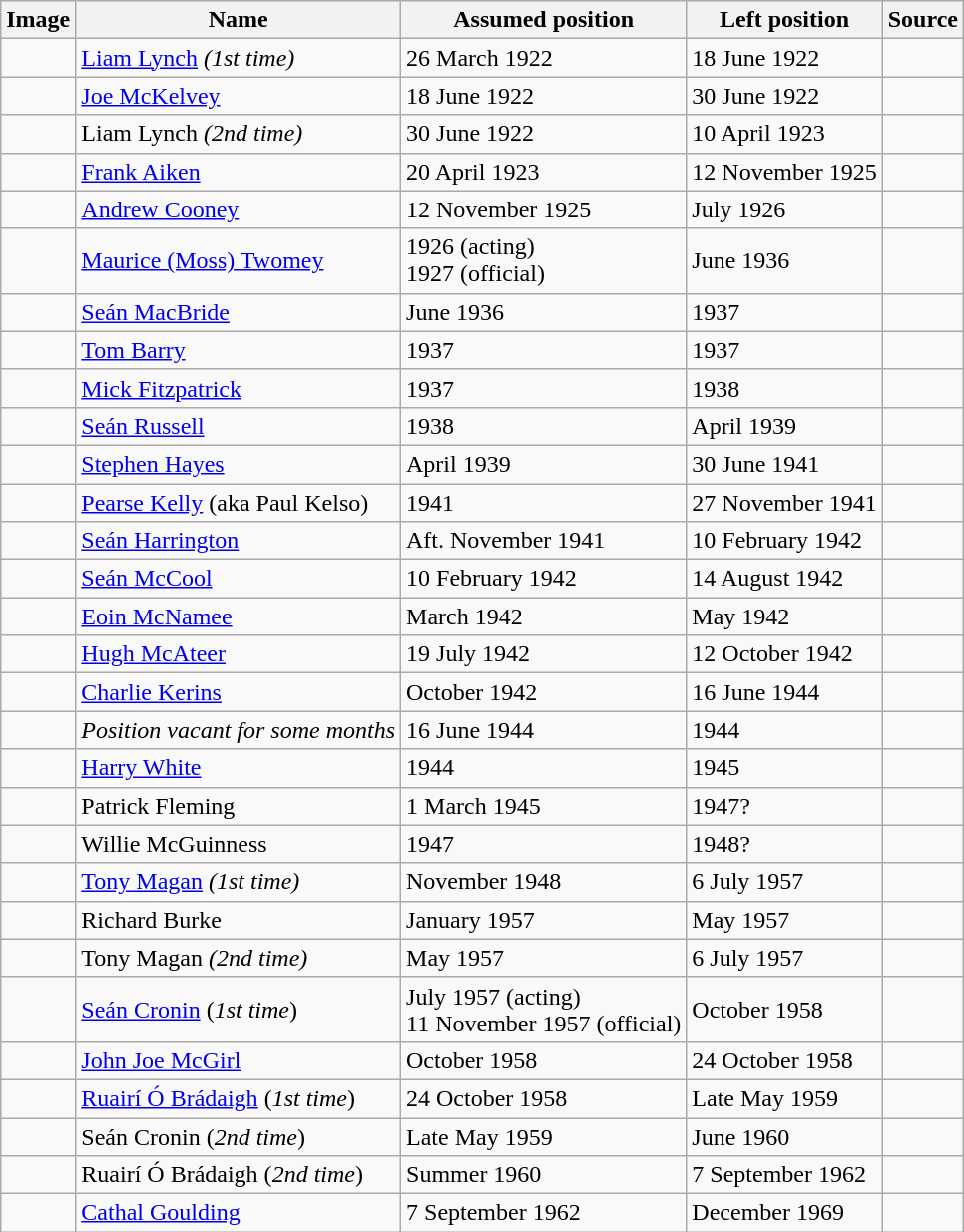<table class="wikitable">
<tr>
<th>Image</th>
<th>Name</th>
<th>Assumed position</th>
<th>Left position</th>
<th>Source</th>
</tr>
<tr>
<td></td>
<td><a href='#'>Liam Lynch</a> <em>(1st time)</em></td>
<td>26 March 1922</td>
<td>18 June 1922</td>
<td></td>
</tr>
<tr>
<td></td>
<td><a href='#'>Joe McKelvey</a></td>
<td>18 June 1922</td>
<td>30 June 1922</td>
<td></td>
</tr>
<tr>
<td></td>
<td>Liam Lynch <em>(2nd time)</em></td>
<td>30 June 1922</td>
<td>10 April 1923</td>
<td></td>
</tr>
<tr>
<td></td>
<td><a href='#'>Frank Aiken</a></td>
<td>20 April 1923</td>
<td>12 November 1925</td>
<td></td>
</tr>
<tr>
<td></td>
<td><a href='#'>Andrew Cooney</a></td>
<td>12 November 1925</td>
<td>July 1926</td>
<td></td>
</tr>
<tr>
<td></td>
<td><a href='#'>Maurice (Moss) Twomey</a></td>
<td>1926 (acting)<br>1927 (official)</td>
<td>June 1936</td>
<td></td>
</tr>
<tr>
<td></td>
<td><a href='#'>Seán MacBride</a></td>
<td>June 1936</td>
<td>1937</td>
<td></td>
</tr>
<tr>
<td></td>
<td><a href='#'>Tom Barry</a></td>
<td>1937</td>
<td>1937</td>
<td></td>
</tr>
<tr>
<td></td>
<td><a href='#'>Mick Fitzpatrick</a></td>
<td>1937</td>
<td>1938</td>
<td></td>
</tr>
<tr>
<td></td>
<td><a href='#'>Seán Russell</a></td>
<td>1938</td>
<td>April 1939</td>
<td></td>
</tr>
<tr>
<td></td>
<td><a href='#'>Stephen Hayes</a></td>
<td>April 1939</td>
<td>30 June 1941</td>
<td></td>
</tr>
<tr>
<td></td>
<td><a href='#'>Pearse Kelly</a> (aka Paul Kelso)</td>
<td>1941</td>
<td>27 November 1941</td>
<td></td>
</tr>
<tr>
<td></td>
<td><a href='#'>Seán Harrington</a></td>
<td>Aft. November 1941</td>
<td>10 February 1942</td>
<td></td>
</tr>
<tr>
<td></td>
<td><a href='#'>Seán McCool</a></td>
<td>10 February 1942 </td>
<td>14 August 1942</td>
<td></td>
</tr>
<tr>
<td></td>
<td><a href='#'>Eoin McNamee</a></td>
<td> March 1942</td>
<td> May 1942</td>
<td></td>
</tr>
<tr>
<td></td>
<td><a href='#'>Hugh McAteer</a></td>
<td>19 July 1942</td>
<td>12 October 1942</td>
<td></td>
</tr>
<tr>
<td></td>
<td><a href='#'>Charlie Kerins</a></td>
<td>October 1942</td>
<td>16 June 1944</td>
<td></td>
</tr>
<tr>
<td></td>
<td><em>Position vacant for some months</em></td>
<td>16 June 1944</td>
<td>1944</td>
<td></td>
</tr>
<tr>
<td></td>
<td><a href='#'>Harry White</a></td>
<td>1944</td>
<td>1945</td>
<td></td>
</tr>
<tr>
<td></td>
<td>Patrick Fleming</td>
<td>1 March 1945</td>
<td>1947?</td>
<td></td>
</tr>
<tr>
<td></td>
<td>Willie McGuinness</td>
<td>1947</td>
<td>1948?</td>
<td></td>
</tr>
<tr>
<td></td>
<td><a href='#'>Tony Magan</a> <em>(1st time)</em></td>
<td>November 1948</td>
<td>6 July 1957</td>
<td></td>
</tr>
<tr>
<td></td>
<td>Richard Burke</td>
<td>January 1957</td>
<td>May 1957</td>
<td></td>
</tr>
<tr>
<td></td>
<td>Tony Magan <em>(2nd time)</em></td>
<td>May 1957</td>
<td>6 July 1957</td>
<td></td>
</tr>
<tr>
<td></td>
<td><a href='#'>Seán Cronin</a> (<em>1st time</em>)</td>
<td>July 1957 (acting)<br>11 November 1957 (official)</td>
<td>October 1958</td>
<td></td>
</tr>
<tr>
<td></td>
<td><a href='#'>John Joe McGirl</a></td>
<td>October 1958</td>
<td>24 October 1958</td>
<td></td>
</tr>
<tr>
<td></td>
<td><a href='#'>Ruairí Ó Brádaigh</a> (<em>1st time</em>)</td>
<td>24 October 1958</td>
<td>Late May 1959</td>
<td></td>
</tr>
<tr>
<td></td>
<td>Seán Cronin (<em>2nd time</em>)</td>
<td>Late May 1959</td>
<td>June 1960</td>
<td></td>
</tr>
<tr>
<td></td>
<td>Ruairí Ó Brádaigh (<em>2nd time</em>)</td>
<td>Summer 1960</td>
<td>7 September 1962</td>
<td></td>
</tr>
<tr>
<td></td>
<td><a href='#'>Cathal Goulding</a></td>
<td>7 September 1962</td>
<td>December 1969</td>
<td></td>
</tr>
</table>
